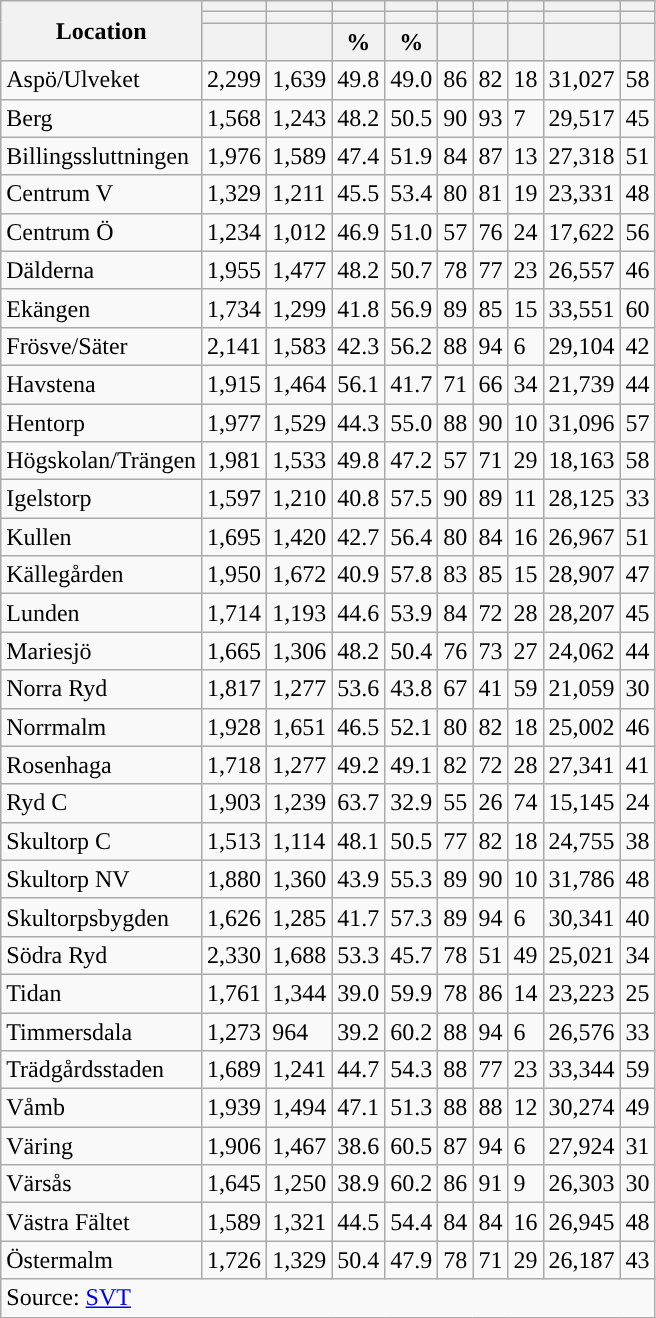<table role="presentation" class="wikitable sortable mw-collapsible mw-collapsed">
<tr>
<th rowspan="3">Location</th>
<th></th>
<th></th>
<th></th>
<th></th>
<th></th>
<th></th>
<th></th>
<th></th>
<th></th>
</tr>
<tr>
<th></th>
<th></th>
<th style="background:"></th>
<th style="background:"></th>
<th></th>
<th></th>
<th></th>
<th></th>
<th></th>
</tr>
<tr>
<th data-sort-type="number"></th>
<th data-sort-type="number"></th>
<th data-sort-type="number">%</th>
<th data-sort-type="number">%</th>
<th data-sort-type="number"></th>
<th data-sort-type="number"></th>
<th data-sort-type="number"></th>
<th data-sort-type="number"></th>
<th data-sort-type="number"></th>
</tr>
<tr>
<td align="left">Aspö/Ulveket</td>
<td>2,299</td>
<td>1,639</td>
<td>49.8</td>
<td>49.0</td>
<td>86</td>
<td>82</td>
<td>18</td>
<td>31,027</td>
<td>58</td>
</tr>
<tr>
<td align="left">Berg</td>
<td>1,568</td>
<td>1,243</td>
<td>48.2</td>
<td>50.5</td>
<td>90</td>
<td>93</td>
<td>7</td>
<td>29,517</td>
<td>45</td>
</tr>
<tr>
<td align="left">Billingssluttningen</td>
<td>1,976</td>
<td>1,589</td>
<td>47.4</td>
<td>51.9</td>
<td>84</td>
<td>87</td>
<td>13</td>
<td>27,318</td>
<td>51</td>
</tr>
<tr>
<td align="left">Centrum V</td>
<td>1,329</td>
<td>1,211</td>
<td>45.5</td>
<td>53.4</td>
<td>80</td>
<td>81</td>
<td>19</td>
<td>23,331</td>
<td>48</td>
</tr>
<tr>
<td align="left">Centrum Ö</td>
<td>1,234</td>
<td>1,012</td>
<td>46.9</td>
<td>51.0</td>
<td>57</td>
<td>76</td>
<td>24</td>
<td>17,622</td>
<td>56</td>
</tr>
<tr>
<td align="left">Dälderna</td>
<td>1,955</td>
<td>1,477</td>
<td>48.2</td>
<td>50.7</td>
<td>78</td>
<td>77</td>
<td>23</td>
<td>26,557</td>
<td>46</td>
</tr>
<tr>
<td align="left">Ekängen</td>
<td>1,734</td>
<td>1,299</td>
<td>41.8</td>
<td>56.9</td>
<td>89</td>
<td>85</td>
<td>15</td>
<td>33,551</td>
<td>60</td>
</tr>
<tr>
<td align="left">Frösve/Säter</td>
<td>2,141</td>
<td>1,583</td>
<td>42.3</td>
<td>56.2</td>
<td>88</td>
<td>94</td>
<td>6</td>
<td>29,104</td>
<td>42</td>
</tr>
<tr>
<td align="left">Havstena</td>
<td>1,915</td>
<td>1,464</td>
<td>56.1</td>
<td>41.7</td>
<td>71</td>
<td>66</td>
<td>34</td>
<td>21,739</td>
<td>44</td>
</tr>
<tr>
<td align="left">Hentorp</td>
<td>1,977</td>
<td>1,529</td>
<td>44.3</td>
<td>55.0</td>
<td>88</td>
<td>90</td>
<td>10</td>
<td>31,096</td>
<td>57</td>
</tr>
<tr>
<td align="left">Högskolan/Trängen</td>
<td>1,981</td>
<td>1,533</td>
<td>49.8</td>
<td>47.2</td>
<td>57</td>
<td>71</td>
<td>29</td>
<td>18,163</td>
<td>58</td>
</tr>
<tr>
<td align="left">Igelstorp</td>
<td>1,597</td>
<td>1,210</td>
<td>40.8</td>
<td>57.5</td>
<td>90</td>
<td>89</td>
<td>11</td>
<td>28,125</td>
<td>33</td>
</tr>
<tr>
<td align="left">Kullen</td>
<td>1,695</td>
<td>1,420</td>
<td>42.7</td>
<td>56.4</td>
<td>80</td>
<td>84</td>
<td>16</td>
<td>26,967</td>
<td>51</td>
</tr>
<tr>
<td align="left">Källegården</td>
<td>1,950</td>
<td>1,672</td>
<td>40.9</td>
<td>57.8</td>
<td>83</td>
<td>85</td>
<td>15</td>
<td>28,907</td>
<td>47</td>
</tr>
<tr>
<td align="left">Lunden</td>
<td>1,714</td>
<td>1,193</td>
<td>44.6</td>
<td>53.9</td>
<td>84</td>
<td>72</td>
<td>28</td>
<td>28,207</td>
<td>45</td>
</tr>
<tr>
<td align="left">Mariesjö</td>
<td>1,665</td>
<td>1,306</td>
<td>48.2</td>
<td>50.4</td>
<td>76</td>
<td>73</td>
<td>27</td>
<td>24,062</td>
<td>44</td>
</tr>
<tr>
<td align="left">Norra Ryd</td>
<td>1,817</td>
<td>1,277</td>
<td>53.6</td>
<td>43.8</td>
<td>67</td>
<td>41</td>
<td>59</td>
<td>21,059</td>
<td>30</td>
</tr>
<tr>
<td align="left">Norrmalm</td>
<td>1,928</td>
<td>1,651</td>
<td>46.5</td>
<td>52.1</td>
<td>80</td>
<td>82</td>
<td>18</td>
<td>25,002</td>
<td>46</td>
</tr>
<tr>
<td align="left">Rosenhaga</td>
<td>1,718</td>
<td>1,277</td>
<td>49.2</td>
<td>49.1</td>
<td>82</td>
<td>72</td>
<td>28</td>
<td>27,341</td>
<td>41</td>
</tr>
<tr>
<td align="left">Ryd C</td>
<td>1,903</td>
<td>1,239</td>
<td>63.7</td>
<td>32.9</td>
<td>55</td>
<td>26</td>
<td>74</td>
<td>15,145</td>
<td>24</td>
</tr>
<tr>
<td align="left">Skultorp C</td>
<td>1,513</td>
<td>1,114</td>
<td>48.1</td>
<td>50.5</td>
<td>77</td>
<td>82</td>
<td>18</td>
<td>24,755</td>
<td>38</td>
</tr>
<tr>
<td align="left">Skultorp NV</td>
<td>1,880</td>
<td>1,360</td>
<td>43.9</td>
<td>55.3</td>
<td>89</td>
<td>90</td>
<td>10</td>
<td>31,786</td>
<td>48</td>
</tr>
<tr>
<td align="left">Skultorpsbygden</td>
<td>1,626</td>
<td>1,285</td>
<td>41.7</td>
<td>57.3</td>
<td>89</td>
<td>94</td>
<td>6</td>
<td>30,341</td>
<td>40</td>
</tr>
<tr>
<td align="left">Södra Ryd</td>
<td>2,330</td>
<td>1,688</td>
<td>53.3</td>
<td>45.7</td>
<td>78</td>
<td>51</td>
<td>49</td>
<td>25,021</td>
<td>34</td>
</tr>
<tr>
<td align="left">Tidan</td>
<td>1,761</td>
<td>1,344</td>
<td>39.0</td>
<td>59.9</td>
<td>78</td>
<td>86</td>
<td>14</td>
<td>23,223</td>
<td>25</td>
</tr>
<tr>
<td align="left">Timmersdala</td>
<td>1,273</td>
<td>964</td>
<td>39.2</td>
<td>60.2</td>
<td>88</td>
<td>94</td>
<td>6</td>
<td>26,576</td>
<td>33</td>
</tr>
<tr>
<td align="left">Trädgårdsstaden</td>
<td>1,689</td>
<td>1,241</td>
<td>44.7</td>
<td>54.3</td>
<td>88</td>
<td>77</td>
<td>23</td>
<td>33,344</td>
<td>59</td>
</tr>
<tr>
<td align="left">Våmb</td>
<td>1,939</td>
<td>1,494</td>
<td>47.1</td>
<td>51.3</td>
<td>88</td>
<td>88</td>
<td>12</td>
<td>30,274</td>
<td>49</td>
</tr>
<tr>
<td align="left">Väring</td>
<td>1,906</td>
<td>1,467</td>
<td>38.6</td>
<td>60.5</td>
<td>87</td>
<td>94</td>
<td>6</td>
<td>27,924</td>
<td>31</td>
</tr>
<tr>
<td align="left">Värsås</td>
<td>1,645</td>
<td>1,250</td>
<td>38.9</td>
<td>60.2</td>
<td>86</td>
<td>91</td>
<td>9</td>
<td>26,303</td>
<td>30</td>
</tr>
<tr>
<td align="left">Västra Fältet</td>
<td>1,589</td>
<td>1,321</td>
<td>44.5</td>
<td>54.4</td>
<td>84</td>
<td>84</td>
<td>16</td>
<td>26,945</td>
<td>48</td>
</tr>
<tr>
<td align="left">Östermalm</td>
<td>1,726</td>
<td>1,329</td>
<td>50.4</td>
<td>47.9</td>
<td>78</td>
<td>71</td>
<td>29</td>
<td>26,187</td>
<td>43</td>
</tr>
<tr>
<td colspan="10" align="left">Source: <a href='#'>SVT</a></td>
</tr>
</table>
